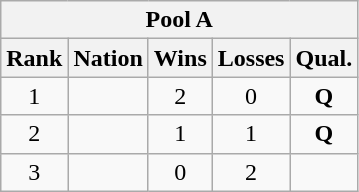<table class="wikitable" style="text-align:center">
<tr>
<th colspan=5 align=center><strong>Pool A</strong></th>
</tr>
<tr>
<th>Rank</th>
<th>Nation</th>
<th>Wins</th>
<th>Losses</th>
<th>Qual.</th>
</tr>
<tr>
<td>1</td>
<td align=left></td>
<td>2</td>
<td>0</td>
<td><strong>Q</strong></td>
</tr>
<tr>
<td>2</td>
<td align=left></td>
<td>1</td>
<td>1</td>
<td><strong>Q</strong></td>
</tr>
<tr>
<td>3</td>
<td align=left></td>
<td>0</td>
<td>2</td>
<td></td>
</tr>
</table>
